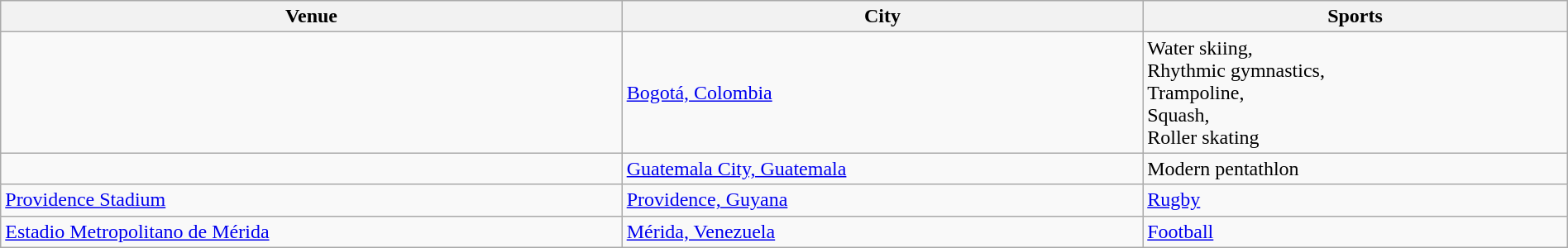<table class="wikitable" style="width:100%;">
<tr>
<th>Venue</th>
<th>City</th>
<th>Sports</th>
</tr>
<tr align=>
<td></td>
<td><a href='#'>Bogotá, Colombia</a></td>
<td>Water skiing,<br> Rhythmic gymnastics,<br> Trampoline,<br> Squash,<br> Roller skating</td>
</tr>
<tr>
<td></td>
<td><a href='#'>Guatemala City, Guatemala</a></td>
<td>Modern pentathlon</td>
</tr>
<tr>
<td><a href='#'>Providence Stadium</a></td>
<td><a href='#'>Providence, Guyana</a></td>
<td><a href='#'>Rugby</a></td>
</tr>
<tr>
<td><a href='#'>Estadio Metropolitano de Mérida</a></td>
<td><a href='#'>Mérida, Venezuela</a></td>
<td><a href='#'>Football</a></td>
</tr>
</table>
